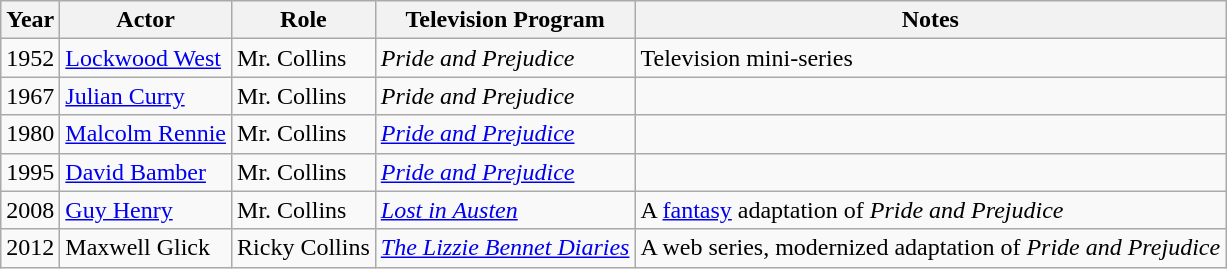<table class="wikitable">
<tr>
<th>Year</th>
<th>Actor</th>
<th>Role</th>
<th>Television Program</th>
<th>Notes</th>
</tr>
<tr>
<td>1952</td>
<td><a href='#'>Lockwood West</a></td>
<td>Mr. Collins</td>
<td><em>Pride and Prejudice</em></td>
<td>Television mini-series</td>
</tr>
<tr>
<td>1967</td>
<td><a href='#'>Julian Curry</a></td>
<td>Mr. Collins</td>
<td><em>Pride and Prejudice</em></td>
<td></td>
</tr>
<tr>
<td>1980</td>
<td><a href='#'>Malcolm Rennie</a></td>
<td>Mr. Collins</td>
<td><em><a href='#'>Pride and Prejudice</a></em></td>
<td></td>
</tr>
<tr>
<td>1995</td>
<td><a href='#'>David Bamber</a></td>
<td>Mr. Collins</td>
<td><em><a href='#'>Pride and Prejudice</a></em></td>
<td></td>
</tr>
<tr>
<td>2008</td>
<td><a href='#'>Guy Henry</a></td>
<td>Mr. Collins</td>
<td><em><a href='#'>Lost in Austen</a></em></td>
<td>A <a href='#'>fantasy</a> adaptation of <em>Pride and Prejudice</em></td>
</tr>
<tr>
<td>2012</td>
<td>Maxwell Glick</td>
<td>Ricky Collins</td>
<td><em><a href='#'>The Lizzie Bennet Diaries</a></em></td>
<td>A web series, modernized adaptation of <em>Pride and Prejudice</em></td>
</tr>
</table>
